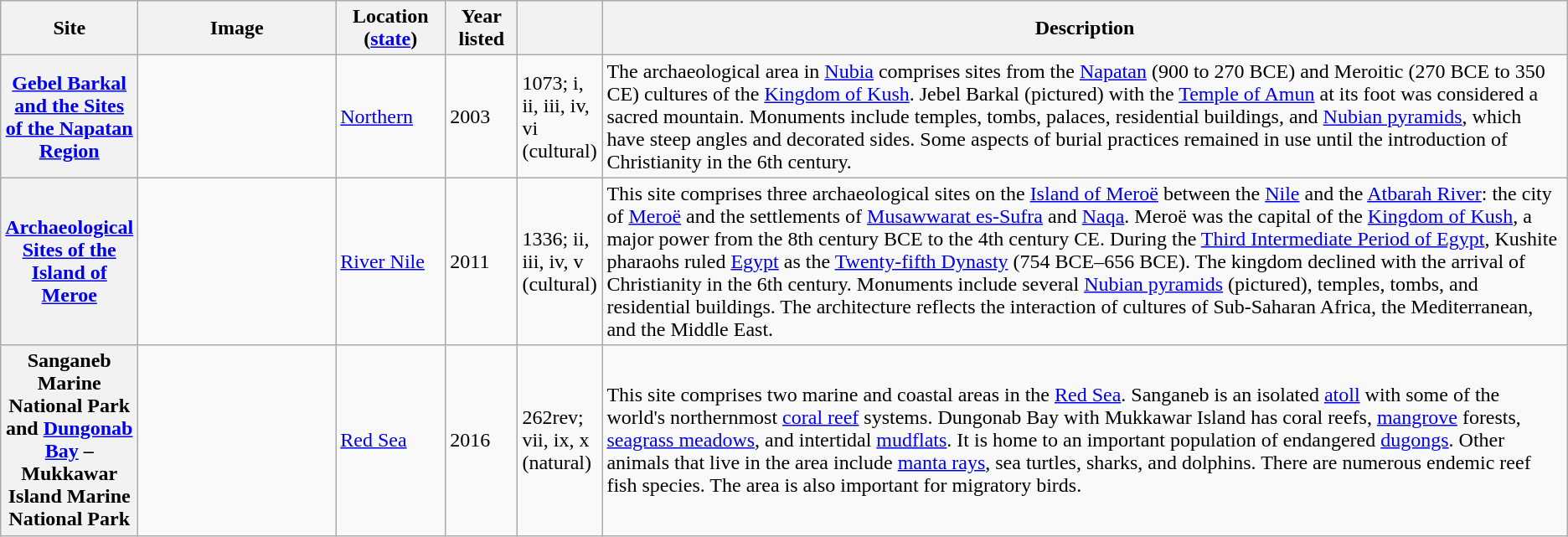<table class="wikitable sortable plainrowheaders">
<tr>
<th style="width:100px;" scope="col">Site</th>
<th class="unsortable"  style="width:150px;" scope="col">Image</th>
<th style="width:80px;" scope="col">Location (<a href='#'>state</a>)</th>
<th style="width:50px;" scope="col">Year listed</th>
<th style="width:60px;" scope="col" data-sort-type="number"></th>
<th scope="col" class="unsortable">Description</th>
</tr>
<tr>
<th scope="row"><a href='#'>Gebel Barkal and the Sites of the Napatan Region</a></th>
<td></td>
<td><a href='#'>Northern</a></td>
<td>2003</td>
<td>1073; i, ii, iii, iv, vi (cultural)</td>
<td>The archaeological area in <a href='#'>Nubia</a> comprises sites from the <a href='#'>Napatan</a> (900 to 270 BCE) and Meroitic (270 BCE to 350 CE) cultures of the <a href='#'>Kingdom of Kush</a>. Jebel Barkal (pictured) with the <a href='#'>Temple of Amun</a> at its foot was considered a sacred mountain. Monuments include temples, tombs, palaces, residential buildings, and <a href='#'>Nubian pyramids</a>, which have steep angles and decorated sides. Some aspects of burial practices remained in use until the introduction of Christianity in the 6th century.</td>
</tr>
<tr>
<th scope="row"><a href='#'>Archaeological Sites of the Island of Meroe</a></th>
<td></td>
<td><a href='#'>River Nile</a></td>
<td>2011</td>
<td>1336; ii, iii, iv, v (cultural)</td>
<td>This site comprises three archaeological sites on the <a href='#'>Island of Meroë</a> between the <a href='#'>Nile</a> and the <a href='#'>Atbarah River</a>: the city of <a href='#'>Meroë</a> and the settlements of <a href='#'>Musawwarat es-Sufra</a> and <a href='#'>Naqa</a>. Meroë was the capital of the <a href='#'>Kingdom of Kush</a>, a major power from the 8th century BCE to the 4th century CE. During the <a href='#'>Third Intermediate Period of Egypt</a>, Kushite pharaohs ruled <a href='#'>Egypt</a> as the <a href='#'>Twenty-fifth Dynasty</a> (754 BCE–656 BCE). The kingdom declined with the arrival of Christianity in the 6th century. Monuments include several <a href='#'>Nubian pyramids</a> (pictured), temples, tombs, and residential buildings. The architecture reflects the interaction of cultures of Sub-Saharan Africa, the Mediterranean, and the Middle East.</td>
</tr>
<tr>
<th scope="row">Sanganeb Marine National Park and <a href='#'>Dungonab Bay</a> – Mukkawar Island Marine National Park</th>
<td></td>
<td><a href='#'>Red Sea</a></td>
<td>2016</td>
<td>262rev; vii, ix, x (natural)</td>
<td>This site comprises two marine and coastal areas in the <a href='#'>Red Sea</a>. Sanganeb is an isolated <a href='#'>atoll</a> with some of the world's northernmost <a href='#'>coral reef</a> systems. Dungonab Bay with Mukkawar Island has coral reefs, <a href='#'>mangrove</a> forests, <a href='#'>seagrass meadows</a>, and intertidal <a href='#'>mudflats</a>. It is home to an important population of endangered <a href='#'>dugongs</a>. Other animals that live in the area include <a href='#'>manta rays</a>, sea turtles, sharks, and dolphins. There are numerous endemic reef fish species. The area is also important for migratory birds.</td>
</tr>
</table>
